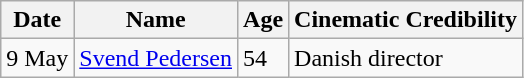<table class="wikitable">
<tr ">
<th>Date</th>
<th>Name</th>
<th>Age</th>
<th>Cinematic Credibility</th>
</tr>
<tr>
<td>9 May</td>
<td><a href='#'>Svend Pedersen</a></td>
<td>54</td>
<td>Danish director</td>
</tr>
</table>
